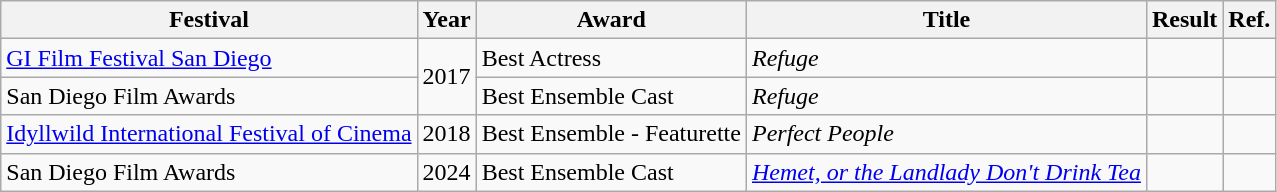<table class="wikitable">
<tr>
<th>Festival</th>
<th>Year</th>
<th>Award</th>
<th>Title</th>
<th>Result</th>
<th>Ref.</th>
</tr>
<tr>
<td><a href='#'>GI Film Festival San Diego</a></td>
<td rowspan="2">2017</td>
<td>Best Actress</td>
<td><em>Refuge</em></td>
<td></td>
<td></td>
</tr>
<tr>
<td>San Diego Film Awards</td>
<td>Best Ensemble Cast</td>
<td><em>Refuge</em></td>
<td></td>
<td></td>
</tr>
<tr>
<td><a href='#'>Idyllwild International Festival of Cinema</a></td>
<td>2018</td>
<td>Best Ensemble - Featurette</td>
<td><em>Perfect People</em></td>
<td></td>
<td></td>
</tr>
<tr>
<td>San Diego Film Awards</td>
<td>2024</td>
<td>Best Ensemble Cast</td>
<td><em><a href='#'>Hemet, or the Landlady Don't Drink Tea</a></em></td>
<td></td>
<td></td>
</tr>
</table>
